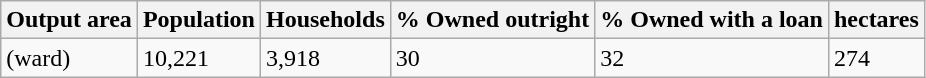<table class="wikitable">
<tr>
<th>Output area</th>
<th>Population</th>
<th>Households</th>
<th>% Owned outright</th>
<th>% Owned with a loan</th>
<th>hectares</th>
</tr>
<tr>
<td>(ward)</td>
<td>10,221</td>
<td>3,918</td>
<td>30</td>
<td>32</td>
<td>274</td>
</tr>
</table>
